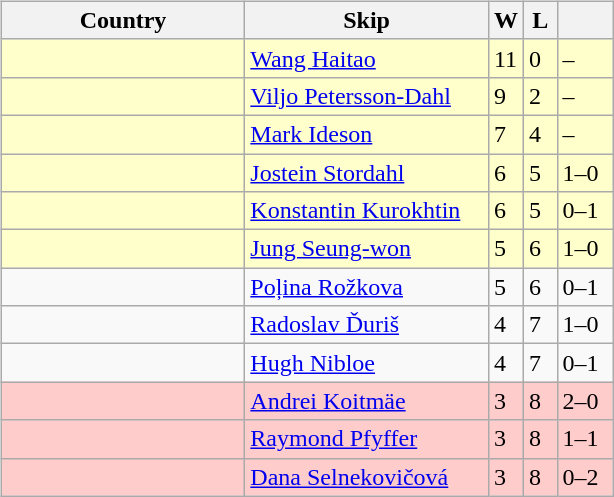<table>
<tr>
<td valign=top width=10%><br><table class=wikitable>
<tr>
<th width=155>Country</th>
<th width=155>Skip</th>
<th width=15>W</th>
<th width=15>L</th>
<th width=30></th>
</tr>
<tr bgcolor=#ffffcc>
<td></td>
<td><a href='#'>Wang Haitao</a></td>
<td>11</td>
<td>0</td>
<td>–</td>
</tr>
<tr bgcolor=#ffffcc>
<td></td>
<td><a href='#'>Viljo Petersson-Dahl</a></td>
<td>9</td>
<td>2</td>
<td>–</td>
</tr>
<tr bgcolor=#ffffcc>
<td></td>
<td><a href='#'>Mark Ideson</a></td>
<td>7</td>
<td>4</td>
<td>–</td>
</tr>
<tr bgcolor=#ffffcc>
<td></td>
<td><a href='#'>Jostein Stordahl</a></td>
<td>6</td>
<td>5</td>
<td>1–0</td>
</tr>
<tr bgcolor=#ffffcc>
<td></td>
<td><a href='#'>Konstantin Kurokhtin</a></td>
<td>6</td>
<td>5</td>
<td>0–1</td>
</tr>
<tr bgcolor=#ffffcc>
<td></td>
<td><a href='#'>Jung Seung-won</a></td>
<td>5</td>
<td>6</td>
<td>1–0</td>
</tr>
<tr>
<td></td>
<td><a href='#'>Poļina Rožkova</a></td>
<td>5</td>
<td>6</td>
<td>0–1</td>
</tr>
<tr>
<td></td>
<td><a href='#'>Radoslav Ďuriš</a></td>
<td>4</td>
<td>7</td>
<td>1–0</td>
</tr>
<tr>
<td></td>
<td><a href='#'>Hugh Nibloe</a></td>
<td>4</td>
<td>7</td>
<td>0–1</td>
</tr>
<tr bgcolor=#ffcccc>
<td></td>
<td><a href='#'>Andrei Koitmäe</a></td>
<td>3</td>
<td>8</td>
<td>2–0</td>
</tr>
<tr bgcolor=#ffcccc>
<td></td>
<td><a href='#'>Raymond Pfyffer</a></td>
<td>3</td>
<td>8</td>
<td>1–1</td>
</tr>
<tr bgcolor=#ffcccc>
<td></td>
<td><a href='#'>Dana Selnekovičová</a></td>
<td>3</td>
<td>8</td>
<td>0–2</td>
</tr>
</table>
</td>
</tr>
</table>
